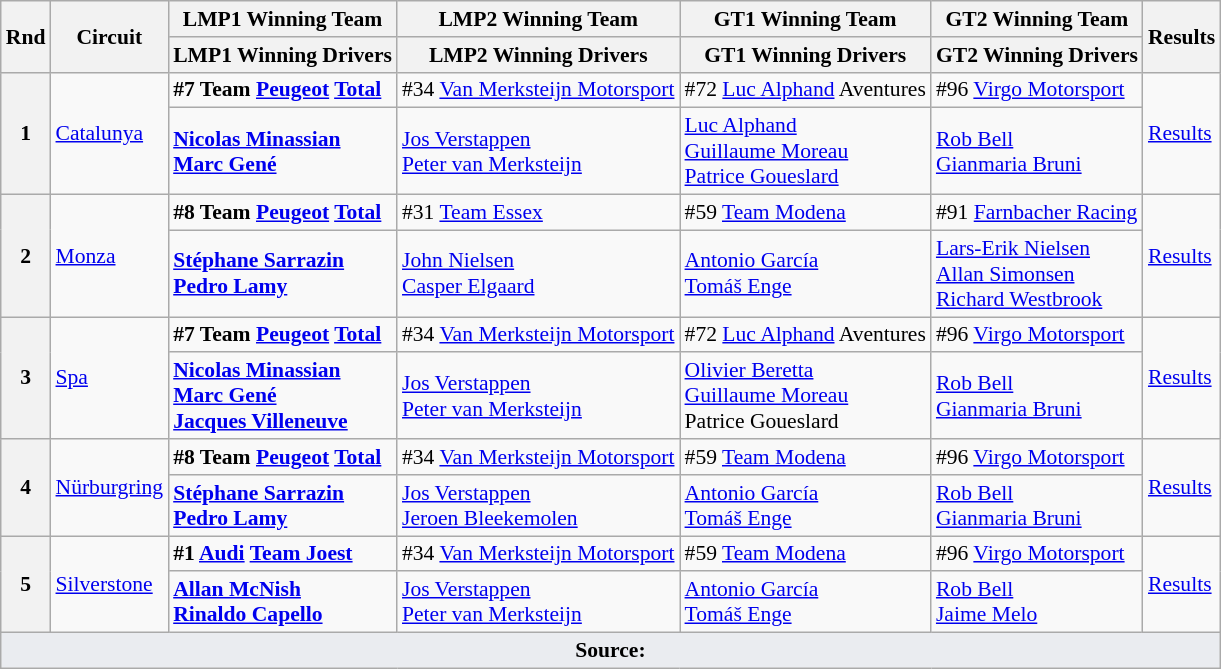<table class="wikitable" style="font-size: 90%;">
<tr>
<th rowspan=2>Rnd</th>
<th rowspan=2>Circuit</th>
<th>LMP1 Winning Team</th>
<th>LMP2 Winning Team</th>
<th>GT1 Winning Team</th>
<th>GT2 Winning Team</th>
<th rowspan=2>Results</th>
</tr>
<tr>
<th>LMP1 Winning Drivers</th>
<th>LMP2 Winning Drivers</th>
<th>GT1 Winning Drivers</th>
<th>GT2 Winning Drivers</th>
</tr>
<tr>
<th rowspan=2>1</th>
<td rowspan=2><a href='#'>Catalunya</a></td>
<td> <strong>#7 Team <a href='#'>Peugeot</a> <a href='#'>Total</a></strong></td>
<td> #34 <a href='#'>Van Merksteijn Motorsport</a></td>
<td> #72 <a href='#'>Luc Alphand</a> Aventures</td>
<td> #96 <a href='#'>Virgo Motorsport</a></td>
<td rowspan=2><a href='#'>Results</a></td>
</tr>
<tr>
<td> <strong><a href='#'>Nicolas Minassian</a></strong><br> <strong><a href='#'>Marc Gené</a></strong></td>
<td> <a href='#'>Jos Verstappen</a><br> <a href='#'>Peter van Merksteijn</a></td>
<td> <a href='#'>Luc Alphand</a><br> <a href='#'>Guillaume Moreau</a><br> <a href='#'>Patrice Goueslard</a></td>
<td> <a href='#'>Rob Bell</a><br> <a href='#'>Gianmaria Bruni</a></td>
</tr>
<tr>
<th rowspan=2>2</th>
<td rowspan=2><a href='#'>Monza</a></td>
<td> <strong>#8 Team <a href='#'>Peugeot</a> <a href='#'>Total</a></strong></td>
<td> #31 <a href='#'>Team Essex</a></td>
<td> #59 <a href='#'>Team Modena</a></td>
<td> #91 <a href='#'>Farnbacher Racing</a></td>
<td rowspan=2><a href='#'>Results</a></td>
</tr>
<tr>
<td> <strong><a href='#'>Stéphane Sarrazin</a></strong><br> <strong><a href='#'>Pedro Lamy</a></strong></td>
<td> <a href='#'>John Nielsen</a><br> <a href='#'>Casper Elgaard</a></td>
<td> <a href='#'>Antonio García</a><br> <a href='#'>Tomáš Enge</a></td>
<td> <a href='#'>Lars-Erik Nielsen</a><br> <a href='#'>Allan Simonsen</a><br> <a href='#'>Richard Westbrook</a></td>
</tr>
<tr>
<th rowspan=2>3</th>
<td rowspan=2><a href='#'>Spa</a></td>
<td> <strong>#7 Team <a href='#'>Peugeot</a> <a href='#'>Total</a></strong></td>
<td> #34 <a href='#'>Van Merksteijn Motorsport</a></td>
<td> #72 <a href='#'>Luc Alphand</a> Aventures</td>
<td> #96 <a href='#'>Virgo Motorsport</a></td>
<td rowspan=2><a href='#'>Results</a></td>
</tr>
<tr>
<td> <strong><a href='#'>Nicolas Minassian</a></strong><br> <strong><a href='#'>Marc Gené</a></strong><br> <strong><a href='#'>Jacques Villeneuve</a></strong></td>
<td> <a href='#'>Jos Verstappen</a><br> <a href='#'>Peter van Merksteijn</a></td>
<td> <a href='#'>Olivier Beretta</a><br> <a href='#'>Guillaume Moreau</a><br> Patrice Goueslard</td>
<td> <a href='#'>Rob Bell</a><br> <a href='#'>Gianmaria Bruni</a></td>
</tr>
<tr>
<th rowspan=2>4</th>
<td rowspan=2><a href='#'>Nürburgring</a></td>
<td> <strong>#8 Team <a href='#'>Peugeot</a> <a href='#'>Total</a></strong></td>
<td> #34 <a href='#'>Van Merksteijn Motorsport</a></td>
<td> #59 <a href='#'>Team Modena</a></td>
<td> #96 <a href='#'>Virgo Motorsport</a></td>
<td rowspan=2><a href='#'>Results</a></td>
</tr>
<tr>
<td> <strong><a href='#'>Stéphane Sarrazin</a></strong><br> <strong><a href='#'>Pedro Lamy</a></strong></td>
<td> <a href='#'>Jos Verstappen</a><br> <a href='#'>Jeroen Bleekemolen</a></td>
<td> <a href='#'>Antonio García</a><br> <a href='#'>Tomáš Enge</a></td>
<td> <a href='#'>Rob Bell</a><br> <a href='#'>Gianmaria Bruni</a></td>
</tr>
<tr>
<th rowspan=2>5</th>
<td rowspan=2><a href='#'>Silverstone</a></td>
<td> <strong>#1 <a href='#'>Audi</a> <a href='#'>Team Joest</a></strong></td>
<td> #34 <a href='#'>Van Merksteijn Motorsport</a></td>
<td> #59 <a href='#'>Team Modena</a></td>
<td> #96 <a href='#'>Virgo Motorsport</a></td>
<td rowspan=2><a href='#'>Results</a></td>
</tr>
<tr>
<td> <strong><a href='#'>Allan McNish</a></strong><br> <strong><a href='#'>Rinaldo Capello</a></strong></td>
<td> <a href='#'>Jos Verstappen</a><br> <a href='#'>Peter van Merksteijn</a></td>
<td> <a href='#'>Antonio García</a><br> <a href='#'>Tomáš Enge</a></td>
<td> <a href='#'>Rob Bell</a><br> <a href='#'>Jaime Melo</a></td>
</tr>
<tr class="sortbottom">
<td colspan="7" style="background-color:#EAECF0;text-align:center"><strong>Source:</strong></td>
</tr>
</table>
